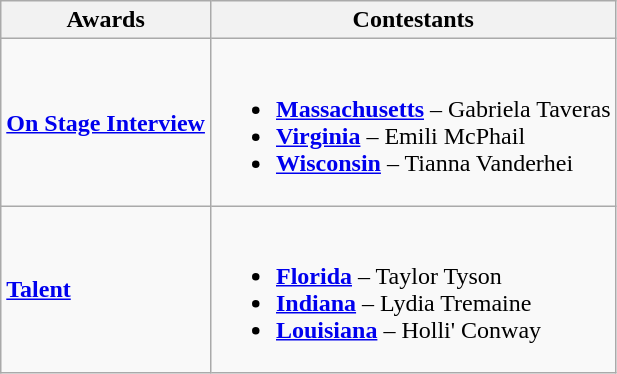<table class="wikitable">
<tr>
<th>Awards</th>
<th>Contestants</th>
</tr>
<tr>
<td><strong><a href='#'>On Stage Interview</a></strong></td>
<td><br><ul><li> <strong><a href='#'>Massachusetts</a></strong> – Gabriela Taveras</li><li> <strong><a href='#'>Virginia</a></strong> – Emili McPhail</li><li> <strong><a href='#'>Wisconsin</a></strong> – Tianna Vanderhei</li></ul></td>
</tr>
<tr>
<td><strong><a href='#'>Talent</a></strong></td>
<td><br><ul><li> <strong><a href='#'>Florida</a></strong> – Taylor Tyson</li><li> <strong><a href='#'>Indiana</a></strong> – Lydia Tremaine</li><li> <strong><a href='#'>Louisiana</a></strong> – Holli' Conway</li></ul></td>
</tr>
</table>
